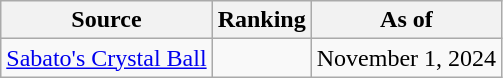<table class="wikitable" style=text-align:center>
<tr>
<th>Source</th>
<th>Ranking</th>
<th>As of</th>
</tr>
<tr>
<td align="left"><a href='#'>Sabato's Crystal Ball</a></td>
<td></td>
<td>November 1, 2024</td>
</tr>
</table>
